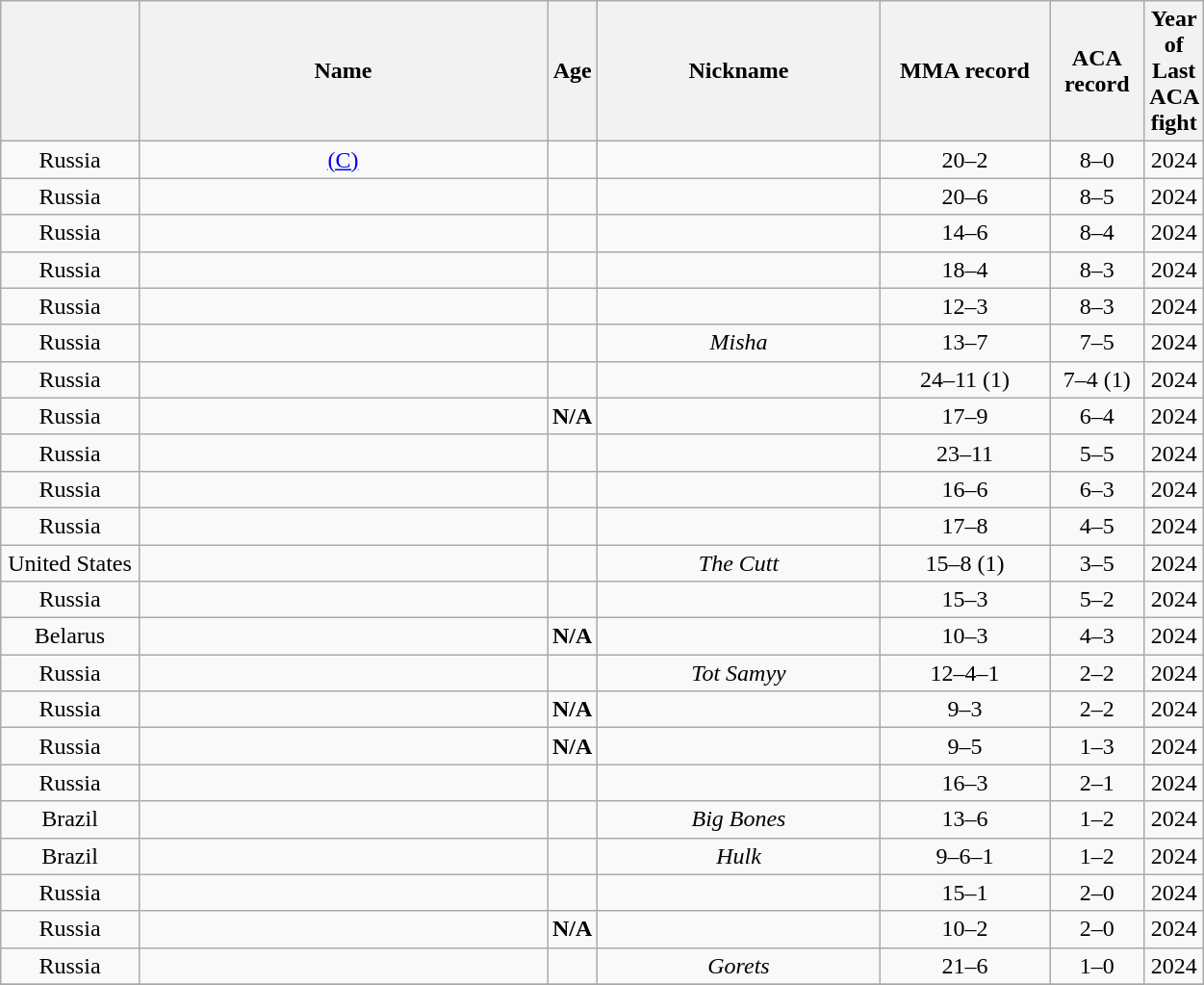<table class="wikitable sortable" width="66%" style="text-align:center;">
<tr>
<th width=12%></th>
<th width=37%>Name</th>
<th width=3%>Age</th>
<th width=25%>Nickname</th>
<th width=15%>MMA record</th>
<th width=10%>ACA record</th>
<th width=11%>Year of Last ACA fight</th>
</tr>
<tr style="display:none;">
<td>!a</td>
<td>!a</td>
<td>!a</td>
<td>-9999</td>
</tr>
<tr>
<td><span>Russia</span></td>
<td> <a href='#'>(C)</a></td>
<td></td>
<td></td>
<td>20–2</td>
<td>8–0</td>
<td>2024</td>
</tr>
<tr>
<td><span>Russia</span></td>
<td></td>
<td></td>
<td></td>
<td>20–6</td>
<td>8–5</td>
<td>2024</td>
</tr>
<tr>
<td><span>Russia</span></td>
<td></td>
<td></td>
<td></td>
<td>14–6</td>
<td>8–4</td>
<td>2024</td>
</tr>
<tr>
<td><span>Russia</span></td>
<td></td>
<td></td>
<td></td>
<td>18–4</td>
<td>8–3</td>
<td>2024</td>
</tr>
<tr>
<td><span>Russia</span></td>
<td></td>
<td></td>
<td></td>
<td>12–3</td>
<td>8–3</td>
<td>2024</td>
</tr>
<tr>
<td><span>Russia</span></td>
<td></td>
<td></td>
<td><em>Misha</em></td>
<td>13–7</td>
<td>7–5</td>
<td>2024</td>
</tr>
<tr>
<td><span>Russia</span></td>
<td></td>
<td></td>
<td></td>
<td>24–11 (1)</td>
<td>7–4 (1)</td>
<td>2024</td>
</tr>
<tr>
<td><span>Russia</span></td>
<td></td>
<td><strong>N/A</strong></td>
<td></td>
<td>17–9</td>
<td>6–4</td>
<td>2024</td>
</tr>
<tr>
<td><span>Russia</span></td>
<td></td>
<td></td>
<td></td>
<td>23–11</td>
<td>5–5</td>
<td>2024</td>
</tr>
<tr>
<td><span>Russia</span></td>
<td></td>
<td></td>
<td></td>
<td>16–6</td>
<td>6–3</td>
<td>2024</td>
</tr>
<tr>
<td><span>Russia</span></td>
<td></td>
<td></td>
<td></td>
<td>17–8</td>
<td>4–5</td>
<td>2024</td>
</tr>
<tr>
<td><span>United States</span></td>
<td></td>
<td></td>
<td><em>The Cutt</em></td>
<td>15–8 (1)</td>
<td>3–5</td>
<td>2024</td>
</tr>
<tr>
<td><span>Russia</span></td>
<td></td>
<td></td>
<td></td>
<td>15–3</td>
<td>5–2</td>
<td>2024</td>
</tr>
<tr>
<td><span>Belarus</span></td>
<td></td>
<td><strong>N/A</strong></td>
<td></td>
<td>10–3</td>
<td>4–3</td>
<td>2024</td>
</tr>
<tr>
<td><span>Russia</span></td>
<td></td>
<td></td>
<td><em>Tot Samyy</em></td>
<td>12–4–1</td>
<td>2–2</td>
<td>2024</td>
</tr>
<tr>
<td><span>Russia</span></td>
<td></td>
<td><strong>N/A</strong></td>
<td></td>
<td>9–3</td>
<td>2–2</td>
<td>2024</td>
</tr>
<tr>
<td><span>Russia</span></td>
<td></td>
<td><strong>N/A</strong></td>
<td></td>
<td>9–5</td>
<td>1–3</td>
<td>2024</td>
</tr>
<tr>
<td><span>Russia</span></td>
<td></td>
<td></td>
<td></td>
<td>16–3</td>
<td>2–1</td>
<td>2024</td>
</tr>
<tr>
<td><span>Brazil</span></td>
<td></td>
<td></td>
<td><em>Big Bones</em></td>
<td>13–6</td>
<td>1–2</td>
<td>2024</td>
</tr>
<tr>
<td><span>Brazil</span></td>
<td></td>
<td></td>
<td><em>Hulk</em></td>
<td>9–6–1</td>
<td>1–2</td>
<td>2024</td>
</tr>
<tr>
<td><span>Russia</span></td>
<td></td>
<td></td>
<td></td>
<td>15–1</td>
<td>2–0</td>
<td>2024</td>
</tr>
<tr>
<td><span>Russia</span></td>
<td></td>
<td><strong>N/A</strong></td>
<td></td>
<td>10–2</td>
<td>2–0</td>
<td>2024</td>
</tr>
<tr>
<td><span>Russia</span></td>
<td></td>
<td></td>
<td><em>Gorets</em></td>
<td>21–6</td>
<td>1–0</td>
<td>2024</td>
</tr>
<tr>
</tr>
</table>
